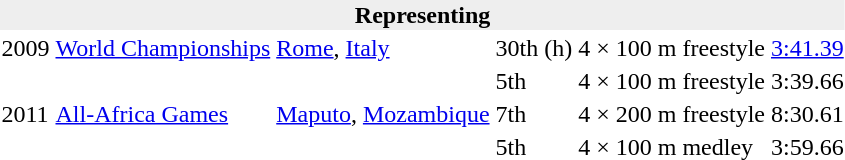<table>
<tr>
<th bgcolor="#eeeeee" colspan="6">Representing </th>
</tr>
<tr>
<td>2009</td>
<td><a href='#'>World Championships</a></td>
<td align=left> <a href='#'>Rome</a>, <a href='#'>Italy</a></td>
<td>30th (h)</td>
<td>4 × 100 m freestyle</td>
<td><a href='#'>3:41.39</a></td>
</tr>
<tr>
<td rowspan=3>2011</td>
<td rowspan=3><a href='#'>All-Africa Games</a></td>
<td rowspan=3 align=left> <a href='#'>Maputo</a>, <a href='#'>Mozambique</a></td>
<td>5th</td>
<td>4 × 100 m freestyle</td>
<td>3:39.66</td>
</tr>
<tr>
<td>7th</td>
<td>4 × 200 m freestyle</td>
<td>8:30.61</td>
</tr>
<tr>
<td>5th</td>
<td>4 × 100 m medley</td>
<td>3:59.66</td>
</tr>
</table>
